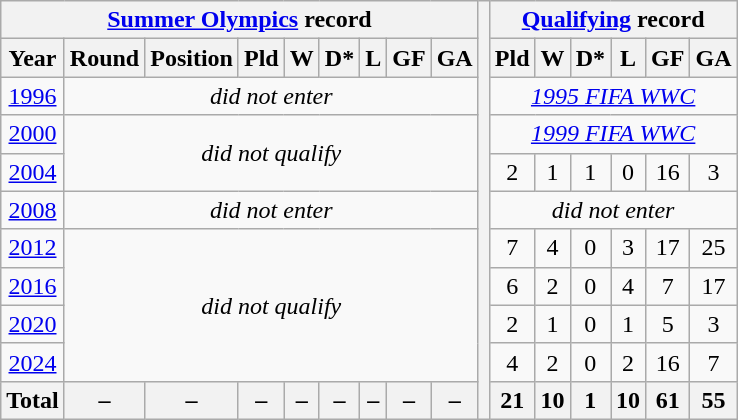<table class="wikitable" style="text-align: center;">
<tr>
<th colspan=9><a href='#'>Summer Olympics</a> record</th>
<th rowspan=12></th>
<th colspan=6><a href='#'>Qualifying</a> record</th>
</tr>
<tr>
<th>Year</th>
<th>Round</th>
<th>Position</th>
<th>Pld</th>
<th>W</th>
<th>D*</th>
<th>L</th>
<th>GF</th>
<th>GA</th>
<th>Pld</th>
<th>W</th>
<th>D*</th>
<th>L</th>
<th>GF</th>
<th>GA</th>
</tr>
<tr>
<td> <a href='#'>1996</a></td>
<td colspan=8><em>did not enter</em></td>
<td colspan=6><em><a href='#'>1995 FIFA WWC</a></em></td>
</tr>
<tr>
<td> <a href='#'>2000</a></td>
<td colspan=8 rowspan=2><em>did not qualify</em></td>
<td colspan=6><em><a href='#'>1999 FIFA WWC</a></em></td>
</tr>
<tr>
<td> <a href='#'>2004</a></td>
<td>2</td>
<td>1</td>
<td>1</td>
<td>0</td>
<td>16</td>
<td>3</td>
</tr>
<tr>
<td> <a href='#'>2008</a></td>
<td colspan=8><em>did not enter</em></td>
<td colspan=6><em>did not enter</em></td>
</tr>
<tr>
<td> <a href='#'>2012</a></td>
<td colspan=8 rowspan=4><em>did not qualify</em></td>
<td>7</td>
<td>4</td>
<td>0</td>
<td>3</td>
<td>17</td>
<td>25</td>
</tr>
<tr>
<td> <a href='#'>2016</a></td>
<td>6</td>
<td>2</td>
<td>0</td>
<td>4</td>
<td>7</td>
<td>17</td>
</tr>
<tr>
<td> <a href='#'>2020</a></td>
<td>2</td>
<td>1</td>
<td>0</td>
<td>1</td>
<td>5</td>
<td>3</td>
</tr>
<tr>
<td> <a href='#'>2024</a></td>
<td>4</td>
<td>2</td>
<td>0</td>
<td>2</td>
<td>16</td>
<td>7</td>
</tr>
<tr>
<th>Total</th>
<th>–</th>
<th>–</th>
<th>–</th>
<th>–</th>
<th>–</th>
<th>–</th>
<th>–</th>
<th>–</th>
<th>21</th>
<th>10</th>
<th>1</th>
<th>10</th>
<th>61</th>
<th>55</th>
</tr>
</table>
